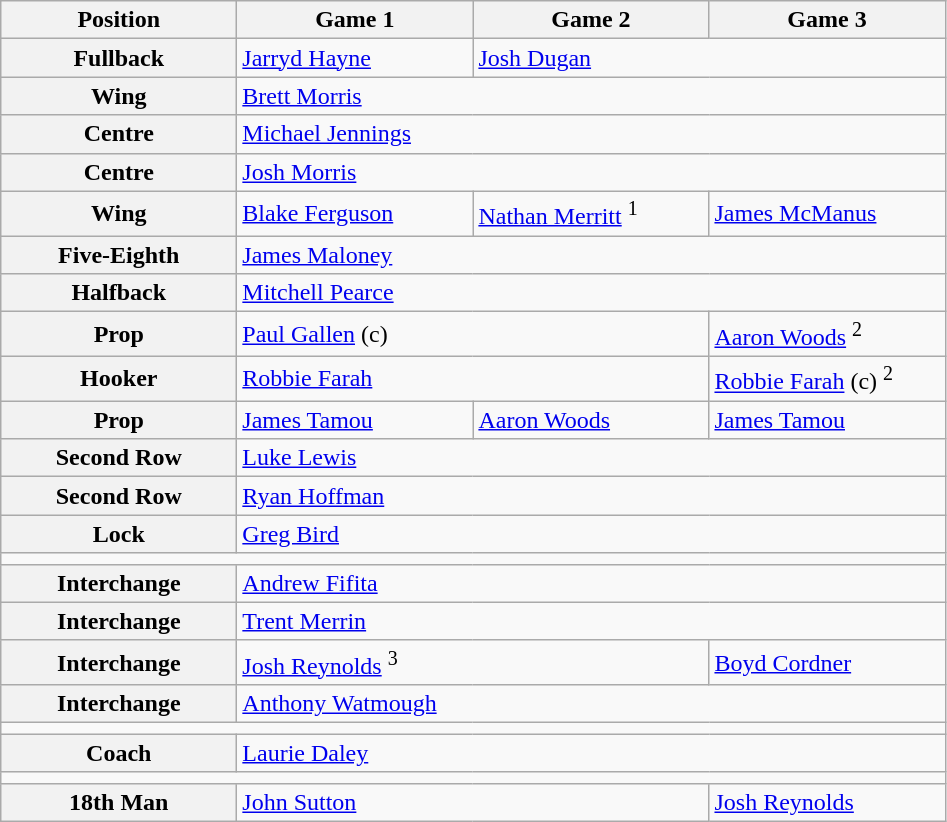<table class="wikitable">
<tr>
<th style="width:150px;">Position</th>
<th style="width:150px;">Game 1</th>
<th style="width:150px;">Game 2</th>
<th style="width:150px;">Game 3</th>
</tr>
<tr>
<th>Fullback</th>
<td> <a href='#'>Jarryd Hayne</a></td>
<td colspan="2"> <a href='#'>Josh Dugan</a></td>
</tr>
<tr>
<th>Wing</th>
<td colspan="3"> <a href='#'>Brett Morris</a></td>
</tr>
<tr>
<th>Centre</th>
<td colspan="3"> <a href='#'>Michael Jennings</a></td>
</tr>
<tr>
<th>Centre</th>
<td colspan="3"> <a href='#'>Josh Morris</a></td>
</tr>
<tr>
<th>Wing</th>
<td> <a href='#'>Blake Ferguson</a></td>
<td> <a href='#'>Nathan Merritt</a> <sup>1</sup></td>
<td> <a href='#'>James McManus</a></td>
</tr>
<tr>
<th>Five-Eighth</th>
<td colspan="3"> <a href='#'>James Maloney</a></td>
</tr>
<tr>
<th>Halfback</th>
<td colspan="3"> <a href='#'>Mitchell Pearce</a></td>
</tr>
<tr>
<th>Prop</th>
<td colspan="2"> <a href='#'>Paul Gallen</a> (c)</td>
<td> <a href='#'>Aaron Woods</a> <sup>2</sup></td>
</tr>
<tr>
<th>Hooker</th>
<td colspan="2"> <a href='#'>Robbie Farah</a></td>
<td> <a href='#'>Robbie Farah</a> (c) <sup>2</sup></td>
</tr>
<tr>
<th>Prop</th>
<td> <a href='#'>James Tamou</a></td>
<td> <a href='#'>Aaron Woods</a></td>
<td> <a href='#'>James Tamou</a></td>
</tr>
<tr>
<th>Second Row</th>
<td colspan="3"> <a href='#'>Luke Lewis</a></td>
</tr>
<tr>
<th>Second Row</th>
<td colspan="3"> <a href='#'>Ryan Hoffman</a></td>
</tr>
<tr>
<th>Lock</th>
<td colspan="3"> <a href='#'>Greg Bird</a></td>
</tr>
<tr>
<td colspan="4"></td>
</tr>
<tr>
<th>Interchange</th>
<td colspan="3"> <a href='#'>Andrew Fifita</a></td>
</tr>
<tr>
<th>Interchange</th>
<td colspan="3"> <a href='#'>Trent Merrin</a></td>
</tr>
<tr>
<th>Interchange</th>
<td colspan="2"> <a href='#'>Josh Reynolds</a> <sup>3</sup></td>
<td> <a href='#'>Boyd Cordner</a></td>
</tr>
<tr>
<th>Interchange</th>
<td colspan="3"> <a href='#'>Anthony Watmough</a></td>
</tr>
<tr>
<td colspan="4"></td>
</tr>
<tr>
<th>Coach</th>
<td colspan="3"> <a href='#'>Laurie Daley</a></td>
</tr>
<tr>
<td colspan="4"></td>
</tr>
<tr>
<th>18th Man</th>
<td colspan="2"> <a href='#'>John Sutton</a></td>
<td> <a href='#'>Josh Reynolds</a></td>
</tr>
</table>
